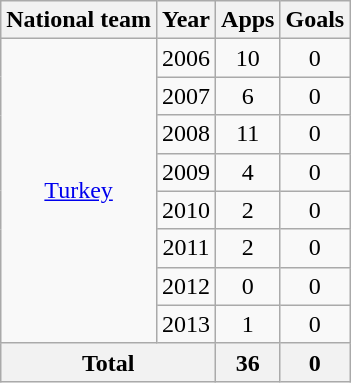<table class="wikitable" style="text-align:center">
<tr>
<th>National team</th>
<th>Year</th>
<th>Apps</th>
<th>Goals</th>
</tr>
<tr>
<td rowspan="8"><a href='#'>Turkey</a></td>
<td>2006</td>
<td>10</td>
<td>0</td>
</tr>
<tr>
<td>2007</td>
<td>6</td>
<td>0</td>
</tr>
<tr>
<td>2008</td>
<td>11</td>
<td>0</td>
</tr>
<tr>
<td>2009</td>
<td>4</td>
<td>0</td>
</tr>
<tr>
<td>2010</td>
<td>2</td>
<td>0</td>
</tr>
<tr>
<td>2011</td>
<td>2</td>
<td>0</td>
</tr>
<tr>
<td>2012</td>
<td>0</td>
<td>0</td>
</tr>
<tr>
<td>2013</td>
<td>1</td>
<td>0</td>
</tr>
<tr>
<th colspan="2">Total</th>
<th>36</th>
<th>0</th>
</tr>
</table>
